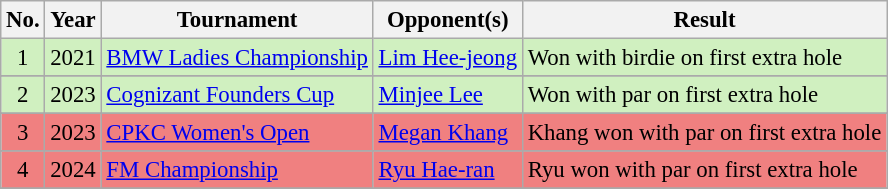<table class="wikitable" style="font-size:95%;">
<tr>
<th>No.</th>
<th>Year</th>
<th>Tournament</th>
<th>Opponent(s)</th>
<th>Result</th>
</tr>
<tr style="background:#D0F0C0;">
<td align=center>1</td>
<td align=center>2021</td>
<td><a href='#'>BMW Ladies Championship</a></td>
<td> <a href='#'>Lim Hee-jeong</a></td>
<td>Won with birdie on first extra hole</td>
</tr>
<tr>
</tr>
<tr style="background:#D0F0C0;">
<td align=center>2</td>
<td align=center>2023</td>
<td><a href='#'>Cognizant Founders Cup</a></td>
<td> <a href='#'>Minjee Lee</a></td>
<td>Won with par on first extra hole</td>
</tr>
<tr>
</tr>
<tr style="background:#F08080;">
<td align=center>3</td>
<td align=center>2023</td>
<td><a href='#'>CPKC Women's Open</a></td>
<td> <a href='#'>Megan Khang</a></td>
<td>Khang won with par on first extra hole</td>
</tr>
<tr>
</tr>
<tr style="background:#F08080;">
<td align=center>4</td>
<td align=center>2024</td>
<td><a href='#'>FM Championship</a></td>
<td> <a href='#'>Ryu Hae-ran</a></td>
<td>Ryu won with par on first extra hole</td>
</tr>
<tr>
</tr>
</table>
